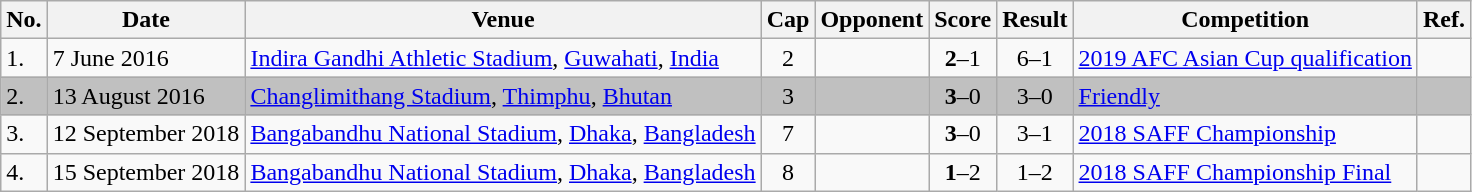<table class="wikitable" style="font-size:">
<tr>
<th>No.</th>
<th>Date</th>
<th>Venue</th>
<th>Cap</th>
<th>Opponent</th>
<th>Score</th>
<th>Result</th>
<th>Competition</th>
<th>Ref.</th>
</tr>
<tr>
<td>1.</td>
<td>7 June 2016</td>
<td><a href='#'>Indira Gandhi Athletic Stadium</a>, <a href='#'>Guwahati</a>, <a href='#'>India</a></td>
<td align=center>2</td>
<td></td>
<td align=center><strong>2</strong>–1</td>
<td align=center>6–1</td>
<td><a href='#'>2019 AFC Asian Cup qualification</a></td>
<td></td>
</tr>
<tr style="background-color:silver">
<td>2.</td>
<td>13 August 2016</td>
<td><a href='#'>Changlimithang Stadium</a>, <a href='#'>Thimphu</a>, <a href='#'>Bhutan</a></td>
<td align=center>3</td>
<td></td>
<td align=center><strong>3</strong>–0</td>
<td align=center>3–0</td>
<td><a href='#'>Friendly</a></td>
<td></td>
</tr>
<tr>
<td>3.</td>
<td>12 September 2018</td>
<td><a href='#'>Bangabandhu National Stadium</a>, <a href='#'>Dhaka</a>, <a href='#'>Bangladesh</a></td>
<td align=center>7</td>
<td></td>
<td align=center><strong>3</strong>–0</td>
<td align=center>3–1</td>
<td><a href='#'>2018 SAFF Championship</a></td>
<td></td>
</tr>
<tr>
<td>4.</td>
<td>15 September 2018</td>
<td><a href='#'>Bangabandhu National Stadium</a>, <a href='#'>Dhaka</a>, <a href='#'>Bangladesh</a></td>
<td align=center>8</td>
<td></td>
<td align=center><strong>1</strong>–2</td>
<td align=center>1–2</td>
<td><a href='#'>2018 SAFF Championship Final</a></td>
<td></td>
</tr>
</table>
